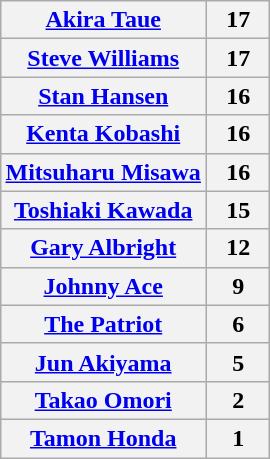<table class="wikitable" style="margin: 1em auto 1em auto;text-align:center">
<tr>
<th><a href='#'>Akira Taue</a></th>
<th style="width:35px">17</th>
</tr>
<tr>
<th><a href='#'>Steve Williams</a></th>
<th>17</th>
</tr>
<tr>
<th><a href='#'>Stan Hansen</a></th>
<th>16</th>
</tr>
<tr>
<th><a href='#'>Kenta Kobashi</a></th>
<th>16</th>
</tr>
<tr>
<th><a href='#'>Mitsuharu Misawa</a></th>
<th>16</th>
</tr>
<tr>
<th><a href='#'>Toshiaki Kawada</a></th>
<th>15</th>
</tr>
<tr>
<th><a href='#'>Gary Albright</a></th>
<th>12</th>
</tr>
<tr>
<th><a href='#'>Johnny Ace</a></th>
<th>9</th>
</tr>
<tr>
<th><a href='#'>The Patriot</a></th>
<th>6</th>
</tr>
<tr>
<th><a href='#'>Jun Akiyama</a></th>
<th>5</th>
</tr>
<tr>
<th><a href='#'>Takao Omori</a></th>
<th>2</th>
</tr>
<tr>
<th><a href='#'>Tamon Honda</a></th>
<th>1</th>
</tr>
</table>
